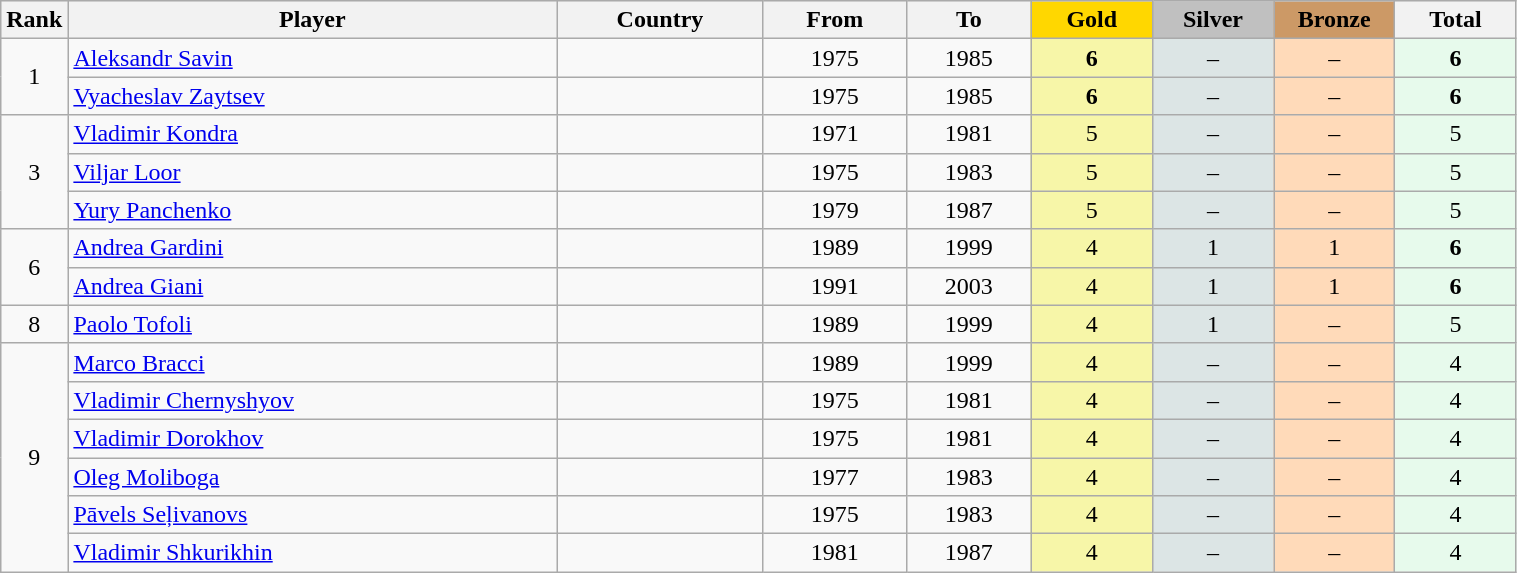<table class="wikitable plainrowheaders" width=80% style="text-align:center;">
<tr style="background-color:#EDEDED;">
<th class="hintergrundfarbe5" style="width:1em">Rank</th>
<th class="hintergrundfarbe5">Player</th>
<th class="hintergrundfarbe5">Country</th>
<th class="hintergrundfarbe5">From</th>
<th class="hintergrundfarbe5">To</th>
<th style="background:    gold; width:8%">Gold</th>
<th style="background:  silver; width:8%">Silver</th>
<th style="background: #CC9966; width:8%">Bronze</th>
<th class="hintergrundfarbe5" style="width:8%">Total</th>
</tr>
<tr>
<td rowspan="2">1</td>
<td align="left"><a href='#'>Aleksandr Savin</a></td>
<td align="left"></td>
<td>1975</td>
<td>1985</td>
<td bgcolor="#F7F6A8"><strong>6</strong></td>
<td bgcolor="#DCE5E5">–</td>
<td bgcolor="#FFDAB9">–</td>
<td bgcolor="#E7FAEC"><strong>6</strong></td>
</tr>
<tr align="center">
<td align="left"><a href='#'>Vyacheslav Zaytsev</a></td>
<td align="left"></td>
<td>1975</td>
<td>1985</td>
<td bgcolor="#F7F6A8"><strong>6</strong></td>
<td bgcolor="#DCE5E5">–</td>
<td bgcolor="#FFDAB9">–</td>
<td bgcolor="#E7FAEC"><strong>6</strong></td>
</tr>
<tr align="center">
<td rowspan="3">3</td>
<td align="left"><a href='#'>Vladimir Kondra</a></td>
<td align="left"></td>
<td>1971</td>
<td>1981</td>
<td bgcolor="#F7F6A8">5</td>
<td bgcolor="#DCE5E5">–</td>
<td bgcolor="#FFDAB9">–</td>
<td bgcolor="#E7FAEC">5</td>
</tr>
<tr align="center">
<td align="left"><a href='#'>Viljar Loor</a></td>
<td align="left"></td>
<td>1975</td>
<td>1983</td>
<td bgcolor="#F7F6A8">5</td>
<td bgcolor="#DCE5E5">–</td>
<td bgcolor="#FFDAB9">–</td>
<td bgcolor="#E7FAEC">5</td>
</tr>
<tr align="center">
<td align="left"><a href='#'>Yury Panchenko</a></td>
<td align="left"></td>
<td>1979</td>
<td>1987</td>
<td bgcolor="#F7F6A8">5</td>
<td bgcolor="#DCE5E5">–</td>
<td bgcolor="#FFDAB9">–</td>
<td bgcolor="#E7FAEC">5</td>
</tr>
<tr align="center">
<td rowspan="2">6</td>
<td align="left"><a href='#'>Andrea Gardini</a></td>
<td align="left"></td>
<td>1989</td>
<td>1999</td>
<td bgcolor="#F7F6A8">4</td>
<td bgcolor="#DCE5E5">1</td>
<td bgcolor="#FFDAB9">1</td>
<td bgcolor="#E7FAEC"><strong>6</strong></td>
</tr>
<tr align="center">
<td align="left"><a href='#'>Andrea Giani</a></td>
<td align="left"></td>
<td>1991</td>
<td>2003</td>
<td bgcolor="#F7F6A8">4</td>
<td bgcolor="#DCE5E5">1</td>
<td bgcolor="#FFDAB9">1</td>
<td bgcolor="#E7FAEC"><strong>6</strong></td>
</tr>
<tr align="center">
<td>8</td>
<td align="left"><a href='#'>Paolo Tofoli</a></td>
<td align="left"></td>
<td>1989</td>
<td>1999</td>
<td bgcolor="#F7F6A8">4</td>
<td bgcolor="#DCE5E5">1</td>
<td bgcolor="#FFDAB9">–</td>
<td bgcolor="#E7FAEC">5</td>
</tr>
<tr align="center">
<td rowspan="6">9</td>
<td align="left"><a href='#'>Marco Bracci</a></td>
<td align="left"></td>
<td>1989</td>
<td>1999</td>
<td bgcolor="#F7F6A8">4</td>
<td bgcolor="#DCE5E5">–</td>
<td bgcolor="#FFDAB9">–</td>
<td bgcolor="#E7FAEC">4</td>
</tr>
<tr align="center">
<td align="left"><a href='#'>Vladimir Chernyshyov</a></td>
<td align="left"></td>
<td>1975</td>
<td>1981</td>
<td bgcolor="#F7F6A8">4</td>
<td bgcolor="#DCE5E5">–</td>
<td bgcolor="#FFDAB9">–</td>
<td bgcolor="#E7FAEC">4</td>
</tr>
<tr align="center">
<td align="left"><a href='#'>Vladimir Dorokhov</a></td>
<td align="left"></td>
<td>1975</td>
<td>1981</td>
<td bgcolor="#F7F6A8">4</td>
<td bgcolor="#DCE5E5">–</td>
<td bgcolor="#FFDAB9">–</td>
<td bgcolor="#E7FAEC">4</td>
</tr>
<tr align="center">
<td align="left"><a href='#'>Oleg Moliboga</a></td>
<td align="left"></td>
<td>1977</td>
<td>1983</td>
<td bgcolor="#F7F6A8">4</td>
<td bgcolor="#DCE5E5">–</td>
<td bgcolor="#FFDAB9">–</td>
<td bgcolor="#E7FAEC">4</td>
</tr>
<tr align="center">
<td align="left"><a href='#'>Pāvels Seļivanovs</a></td>
<td align="left"></td>
<td>1975</td>
<td>1983</td>
<td bgcolor="#F7F6A8">4</td>
<td bgcolor="#DCE5E5">–</td>
<td bgcolor="#FFDAB9">–</td>
<td bgcolor="#E7FAEC">4</td>
</tr>
<tr align="center">
<td align="left"><a href='#'>Vladimir Shkurikhin</a></td>
<td align="left"></td>
<td>1981</td>
<td>1987</td>
<td bgcolor="#F7F6A8">4</td>
<td bgcolor="#DCE5E5">–</td>
<td bgcolor="#FFDAB9">–</td>
<td bgcolor="#E7FAEC">4</td>
</tr>
</table>
